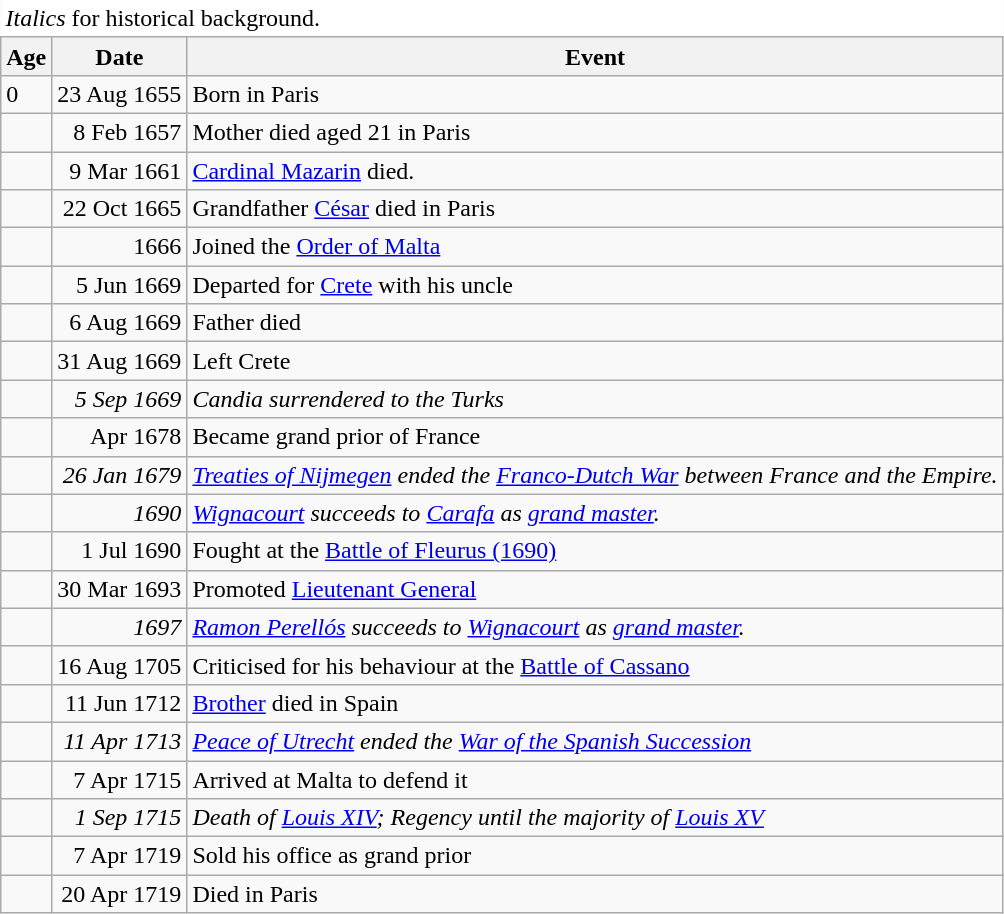<table class="wikitable mw-collapsible mw-collapsed" style="border: none;">
<tr>
<td colspan=3 style="background: white; border: none;"><em>Italics</em> for historical background.</td>
</tr>
<tr>
<th scope="col">Age</th>
<th scope="col">Date</th>
<th scope="col">Event</th>
</tr>
<tr>
<td>0</td>
<td align=right>23 Aug 1655</td>
<td>Born in Paris</td>
</tr>
<tr>
<td></td>
<td align=right>8 Feb 1657</td>
<td>Mother died aged 21 in Paris</td>
</tr>
<tr>
<td></td>
<td align=right>9 Mar 1661</td>
<td><a href='#'>Cardinal Mazarin</a> died.</td>
</tr>
<tr>
<td></td>
<td align=right>22 Oct 1665</td>
<td>Grandfather <a href='#'>César</a> died in Paris</td>
</tr>
<tr>
<td></td>
<td align=right>1666</td>
<td>Joined the <a href='#'>Order of Malta</a></td>
</tr>
<tr>
<td></td>
<td align=right>5 Jun 1669</td>
<td>Departed for <a href='#'>Crete</a> with his uncle</td>
</tr>
<tr>
<td></td>
<td align=right>6 Aug 1669</td>
<td>Father died</td>
</tr>
<tr>
<td></td>
<td align=right>31 Aug 1669</td>
<td>Left Crete</td>
</tr>
<tr>
<td></td>
<td align=right><em>5 Sep 1669</em></td>
<td><em>Candia surrendered to the Turks</em></td>
</tr>
<tr>
<td></td>
<td align=right>Apr 1678</td>
<td>Became grand prior of France</td>
</tr>
<tr>
<td></td>
<td align=right><em>26 Jan 1679</em></td>
<td><em><a href='#'>Treaties of Nijmegen</a> ended the <a href='#'>Franco-Dutch War</a> between France and the Empire.</em></td>
</tr>
<tr>
<td></td>
<td align=right><em>1690</em></td>
<td><em><a href='#'>Wignacourt</a> succeeds to <a href='#'>Carafa</a> as <a href='#'>grand master</a>.</em></td>
</tr>
<tr>
<td></td>
<td align=right>1 Jul 1690</td>
<td>Fought at the <a href='#'>Battle of Fleurus (1690)</a></td>
</tr>
<tr>
<td></td>
<td align=right>30 Mar 1693</td>
<td>Promoted <a href='#'>Lieutenant General</a></td>
</tr>
<tr>
<td></td>
<td align=right><em>1697</em></td>
<td><em><a href='#'>Ramon Perellós</a> succeeds to <a href='#'>Wignacourt</a> as <a href='#'>grand master</a>.</em></td>
</tr>
<tr>
<td></td>
<td align=right>16 Aug 1705</td>
<td>Criticised for his behaviour at the <a href='#'>Battle of Cassano</a></td>
</tr>
<tr>
<td></td>
<td align=right>11 Jun 1712</td>
<td><a href='#'>Brother</a> died in Spain</td>
</tr>
<tr>
<td></td>
<td align=right><em>11 Apr 1713</em></td>
<td><em><a href='#'>Peace of Utrecht</a> ended the <a href='#'>War of the Spanish Succession</a></em></td>
</tr>
<tr>
<td></td>
<td align=right>7 Apr 1715</td>
<td>Arrived at Malta to defend it</td>
</tr>
<tr>
<td></td>
<td align=right><em>1 Sep 1715</em></td>
<td><em>Death of <a href='#'>Louis XIV</a>; Regency until the majority of <a href='#'>Louis XV</a></em></td>
</tr>
<tr>
<td></td>
<td align=right>7 Apr 1719</td>
<td>Sold his office as grand prior</td>
</tr>
<tr>
<td></td>
<td align=right>20 Apr 1719</td>
<td>Died in Paris</td>
</tr>
</table>
